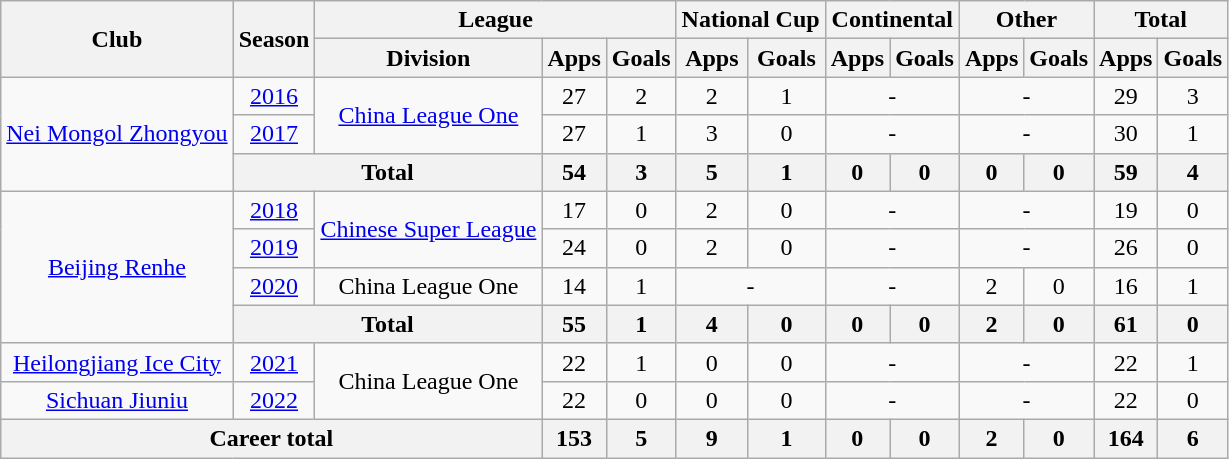<table class="wikitable" style="text-align: center">
<tr>
<th rowspan="2">Club</th>
<th rowspan="2">Season</th>
<th colspan="3">League</th>
<th colspan="2">National Cup</th>
<th colspan="2">Continental</th>
<th colspan="2">Other</th>
<th colspan="2">Total</th>
</tr>
<tr>
<th>Division</th>
<th>Apps</th>
<th>Goals</th>
<th>Apps</th>
<th>Goals</th>
<th>Apps</th>
<th>Goals</th>
<th>Apps</th>
<th>Goals</th>
<th>Apps</th>
<th>Goals</th>
</tr>
<tr>
<td rowspan=3><a href='#'>Nei Mongol Zhongyou</a></td>
<td><a href='#'>2016</a></td>
<td rowspan="2"><a href='#'>China League One</a></td>
<td>27</td>
<td>2</td>
<td>2</td>
<td>1</td>
<td colspan="2">-</td>
<td colspan="2">-</td>
<td>29</td>
<td>3</td>
</tr>
<tr>
<td><a href='#'>2017</a></td>
<td>27</td>
<td>1</td>
<td>3</td>
<td>0</td>
<td colspan="2">-</td>
<td colspan="2">-</td>
<td>30</td>
<td>1</td>
</tr>
<tr>
<th colspan="2"><strong>Total</strong></th>
<th>54</th>
<th>3</th>
<th>5</th>
<th>1</th>
<th>0</th>
<th>0</th>
<th>0</th>
<th>0</th>
<th>59</th>
<th>4</th>
</tr>
<tr>
<td rowspan=4><a href='#'>Beijing Renhe</a></td>
<td><a href='#'>2018</a></td>
<td rowspan=2><a href='#'>Chinese Super League</a></td>
<td>17</td>
<td>0</td>
<td>2</td>
<td>0</td>
<td colspan="2">-</td>
<td colspan="2">-</td>
<td>19</td>
<td>0</td>
</tr>
<tr>
<td><a href='#'>2019</a></td>
<td>24</td>
<td>0</td>
<td>2</td>
<td>0</td>
<td colspan="2">-</td>
<td colspan="2">-</td>
<td>26</td>
<td>0</td>
</tr>
<tr>
<td><a href='#'>2020</a></td>
<td>China League One</td>
<td>14</td>
<td>1</td>
<td colspan="2">-</td>
<td colspan="2">-</td>
<td>2</td>
<td>0</td>
<td>16</td>
<td>1</td>
</tr>
<tr>
<th colspan="2"><strong>Total</strong></th>
<th>55</th>
<th>1</th>
<th>4</th>
<th>0</th>
<th>0</th>
<th>0</th>
<th>2</th>
<th>0</th>
<th>61</th>
<th>0</th>
</tr>
<tr>
<td><a href='#'>Heilongjiang Ice City</a></td>
<td><a href='#'>2021</a></td>
<td rowspan=2>China League One</td>
<td>22</td>
<td>1</td>
<td>0</td>
<td>0</td>
<td colspan="2">-</td>
<td colspan="2">-</td>
<td>22</td>
<td>1</td>
</tr>
<tr>
<td><a href='#'>Sichuan Jiuniu</a></td>
<td><a href='#'>2022</a></td>
<td>22</td>
<td>0</td>
<td>0</td>
<td>0</td>
<td colspan="2">-</td>
<td colspan="2">-</td>
<td>22</td>
<td>0</td>
</tr>
<tr>
<th colspan=3>Career total</th>
<th>153</th>
<th>5</th>
<th>9</th>
<th>1</th>
<th>0</th>
<th>0</th>
<th>2</th>
<th>0</th>
<th>164</th>
<th>6</th>
</tr>
</table>
